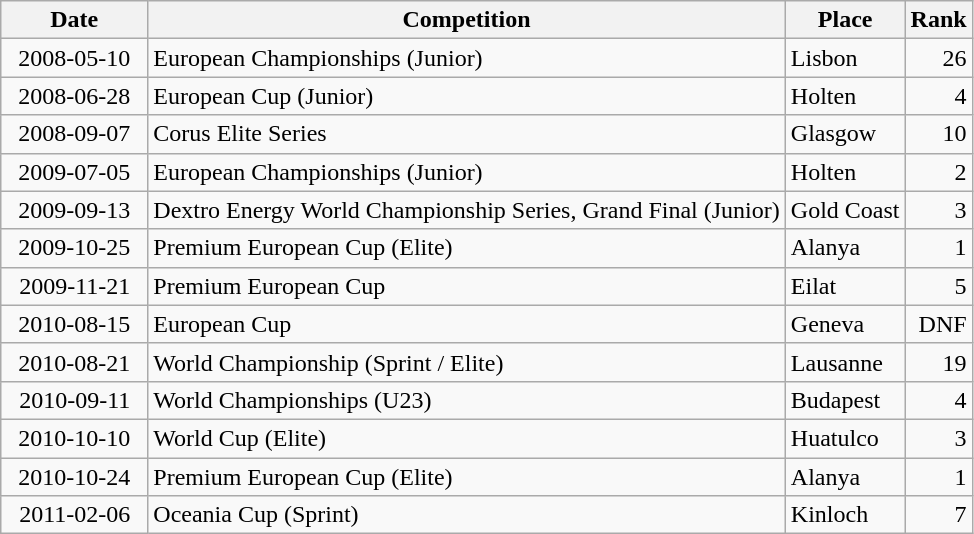<table class="wikitable sortable">
<tr>
<th>Date</th>
<th>Competition</th>
<th>Place</th>
<th>Rank</th>
</tr>
<tr>
<td style="text-align:right">  2008-05-10  </td>
<td>European Championships (Junior)</td>
<td>Lisbon</td>
<td style="text-align:right">26</td>
</tr>
<tr>
<td style="text-align:right">  2008-06-28  </td>
<td>European Cup (Junior)</td>
<td>Holten</td>
<td style="text-align:right">4</td>
</tr>
<tr>
<td style="text-align:right">  2008-09-07  </td>
<td>Corus Elite Series</td>
<td>Glasgow</td>
<td style="text-align:right">10</td>
</tr>
<tr>
<td style="text-align:right">  2009-07-05  </td>
<td>European Championships (Junior)</td>
<td>Holten</td>
<td style="text-align:right">2</td>
</tr>
<tr>
<td style="text-align:right">  2009-09-13  </td>
<td>Dextro Energy World Championship Series, Grand Final (Junior)</td>
<td>Gold Coast</td>
<td style="text-align:right">3</td>
</tr>
<tr>
<td style="text-align:right">  2009-10-25  </td>
<td>Premium European Cup (Elite)</td>
<td>Alanya</td>
<td style="text-align:right">1</td>
</tr>
<tr>
<td style="text-align:right">  2009-11-21  </td>
<td>Premium European Cup</td>
<td>Eilat</td>
<td style="text-align:right">5</td>
</tr>
<tr>
<td style="text-align:right">  2010-08-15  </td>
<td>European Cup</td>
<td>Geneva</td>
<td style="text-align:right">DNF</td>
</tr>
<tr>
<td style="text-align:right">  2010-08-21  </td>
<td>World Championship (Sprint / Elite)</td>
<td>Lausanne</td>
<td style="text-align:right">19</td>
</tr>
<tr>
<td style="text-align:right">  2010-09-11  </td>
<td>World Championships (U23)</td>
<td>Budapest</td>
<td style="text-align:right">4</td>
</tr>
<tr>
<td style="text-align:right">  2010-10-10  </td>
<td>World Cup (Elite)</td>
<td>Huatulco</td>
<td style="text-align:right">3</td>
</tr>
<tr>
<td style="text-align:right">  2010-10-24  </td>
<td>Premium European Cup (Elite)</td>
<td>Alanya</td>
<td style="text-align:right">1</td>
</tr>
<tr>
<td style="text-align:right">  2011-02-06  </td>
<td>Oceania Cup (Sprint)</td>
<td>Kinloch</td>
<td style="text-align:right">7</td>
</tr>
</table>
